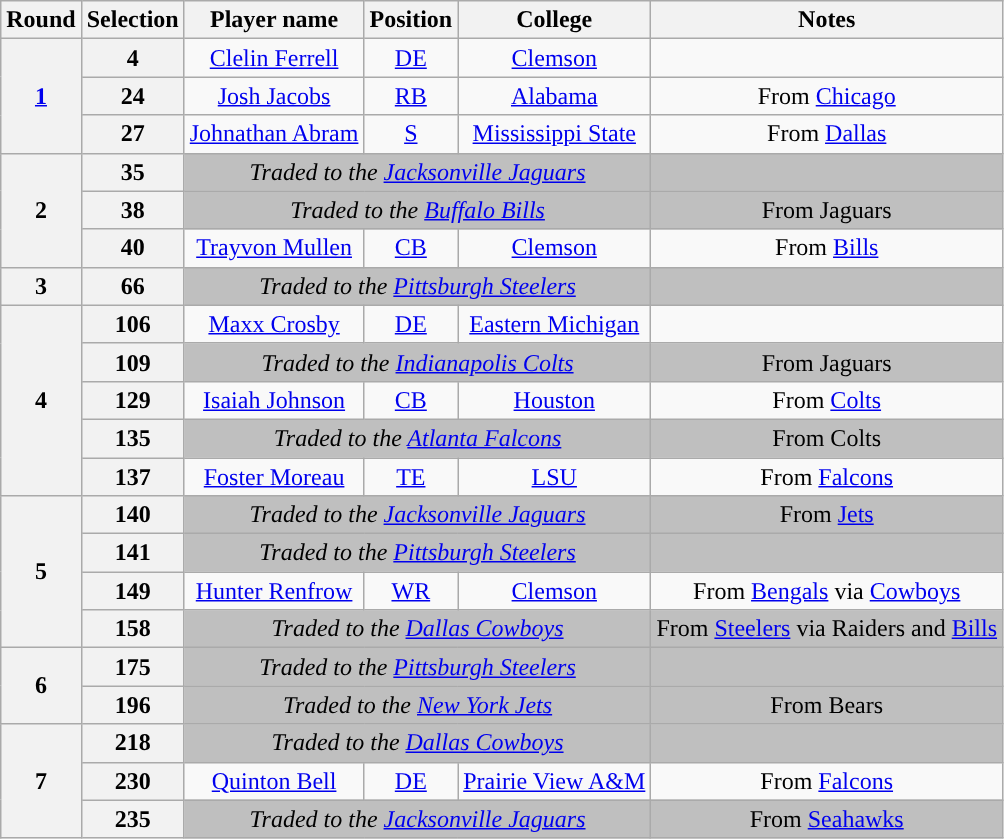<table class="wikitable" style="text-align:center">
<tr>
<th>Round</th>
<th>Selection</th>
<th>Player name</th>
<th>Position</th>
<th>College</th>
<th>Notes</th>
</tr>
<tr>
<th rowspan="3"><a href='#'>1</a></th>
<th>4</th>
<td><a href='#'>Clelin Ferrell</a></td>
<td><a href='#'>DE</a></td>
<td><a href='#'>Clemson</a></td>
<td></td>
</tr>
<tr>
<th>24</th>
<td><a href='#'>Josh Jacobs</a></td>
<td><a href='#'>RB</a></td>
<td><a href='#'>Alabama</a></td>
<td>From <a href='#'>Chicago</a></td>
</tr>
<tr>
<th>27</th>
<td><a href='#'>Johnathan Abram</a></td>
<td><a href='#'>S</a></td>
<td><a href='#'>Mississippi State</a></td>
<td>From <a href='#'>Dallas</a></td>
</tr>
<tr>
<th rowspan="3">2</th>
<th>35</th>
<td colspan="3" style="background:#BFBFBF"><em>Traded to the <a href='#'>Jacksonville Jaguars</a></em></td>
<td style="background:#BFBFBF"></td>
</tr>
<tr>
<th>38</th>
<td colspan="3" style="background:#BFBFBF"><em>Traded to the <a href='#'>Buffalo Bills</a></em></td>
<td style="background:#BFBFBF">From Jaguars</td>
</tr>
<tr>
<th>40</th>
<td><a href='#'>Trayvon Mullen</a></td>
<td><a href='#'>CB</a></td>
<td><a href='#'>Clemson</a></td>
<td>From <a href='#'>Bills</a></td>
</tr>
<tr>
<th>3</th>
<th>66</th>
<td colspan="3" style="background:#BFBFBF"><em>Traded to the <a href='#'>Pittsburgh Steelers</a></em></td>
<td style="background:#BFBFBF"></td>
</tr>
<tr>
<th rowspan="5">4</th>
<th>106</th>
<td><a href='#'>Maxx Crosby</a></td>
<td><a href='#'>DE</a></td>
<td><a href='#'>Eastern Michigan</a></td>
<td></td>
</tr>
<tr>
<th>109</th>
<td colspan="3" style="background:#BFBFBF"><em>Traded to the <a href='#'>Indianapolis Colts</a></em></td>
<td style="background:#BFBFBF">From Jaguars</td>
</tr>
<tr>
<th>129</th>
<td><a href='#'>Isaiah Johnson</a></td>
<td><a href='#'>CB</a></td>
<td><a href='#'>Houston</a></td>
<td>From <a href='#'>Colts</a></td>
</tr>
<tr>
<th>135</th>
<td colspan="3" style="background:#BFBFBF"><em>Traded to the <a href='#'>Atlanta Falcons</a></em></td>
<td style="background:#BFBFBF">From Colts</td>
</tr>
<tr>
<th>137</th>
<td><a href='#'>Foster Moreau</a></td>
<td><a href='#'>TE</a></td>
<td><a href='#'>LSU</a></td>
<td>From <a href='#'>Falcons</a></td>
</tr>
<tr>
<th rowspan="4">5</th>
<th>140</th>
<td colspan="3" style="background:#BFBFBF"><em>Traded to the <a href='#'>Jacksonville Jaguars</a></em></td>
<td style="background:#BFBFBF">From <a href='#'>Jets</a></td>
</tr>
<tr>
<th>141</th>
<td colspan="3" style="background:#BFBFBF"><em>Traded to the <a href='#'>Pittsburgh Steelers</a></em></td>
<td style="background:#BFBFBF"></td>
</tr>
<tr>
<th>149</th>
<td><a href='#'>Hunter Renfrow</a></td>
<td><a href='#'>WR</a></td>
<td><a href='#'>Clemson</a></td>
<td>From <a href='#'>Bengals</a> via <a href='#'>Cowboys</a></td>
</tr>
<tr>
<th>158</th>
<td colspan="3" style="background:#BFBFBF"><em>Traded to the <a href='#'>Dallas Cowboys</a></em></td>
<td style="background:#BFBFBF">From <a href='#'>Steelers</a> via Raiders and <a href='#'>Bills</a></td>
</tr>
<tr>
<th rowspan="2">6</th>
<th>175</th>
<td colspan="3" style="background:#BFBFBF"><em>Traded to the <a href='#'>Pittsburgh Steelers</a></em></td>
<td style="background:#BFBFBF"></td>
</tr>
<tr>
<th>196</th>
<td colspan="3" style="background:#BFBFBF"><em>Traded to the <a href='#'>New York Jets</a></em></td>
<td style="background:#BFBFBF">From Bears</td>
</tr>
<tr>
<th rowspan="3">7</th>
<th>218</th>
<td colspan="3" style="background:#BFBFBF"><em>Traded to the <a href='#'>Dallas Cowboys</a></em></td>
<td style="background:#BFBFBF"></td>
</tr>
<tr>
<th>230</th>
<td><a href='#'>Quinton Bell</a></td>
<td><a href='#'>DE</a></td>
<td><a href='#'>Prairie View A&M</a></td>
<td>From <a href='#'>Falcons</a></td>
</tr>
<tr>
<th>235</th>
<td colspan="3" style="background:#BFBFBF"><em>Traded to the <a href='#'>Jacksonville Jaguars</a></em></td>
<td style="background:#BFBFBF">From <a href='#'>Seahawks</a></td>
</tr>
</table>
